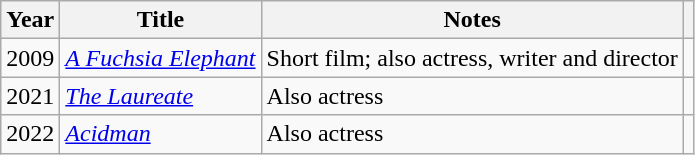<table class="wikitable">
<tr>
<th>Year</th>
<th>Title</th>
<th>Notes</th>
<th></th>
</tr>
<tr>
<td>2009</td>
<td><em><a href='#'>A Fuchsia Elephant</a></em></td>
<td>Short film; also actress, writer and director</td>
<td align="center"></td>
</tr>
<tr>
<td>2021</td>
<td><em><a href='#'>The Laureate</a></em></td>
<td>Also actress</td>
<td align="center"></td>
</tr>
<tr>
<td>2022</td>
<td><em><a href='#'>Acidman</a></em></td>
<td>Also actress</td>
<td align="center"></td>
</tr>
</table>
